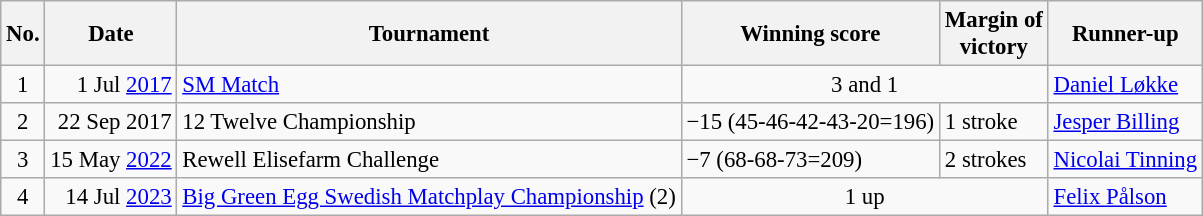<table class="wikitable" style="font-size:95%;">
<tr>
<th>No.</th>
<th>Date</th>
<th>Tournament</th>
<th>Winning score</th>
<th>Margin of<br>victory</th>
<th>Runner-up</th>
</tr>
<tr>
<td align=center>1</td>
<td align=right>1 Jul <a href='#'>2017</a></td>
<td><a href='#'>SM Match</a></td>
<td colspan=2 align=center>3 and 1</td>
<td> <a href='#'>Daniel Løkke</a></td>
</tr>
<tr>
<td align=center>2</td>
<td align=right>22 Sep 2017</td>
<td>12 Twelve Championship</td>
<td>−15 (45-46-42-43-20=196)</td>
<td>1 stroke</td>
<td> <a href='#'>Jesper Billing</a></td>
</tr>
<tr>
<td align=center>3</td>
<td align=right>15 May <a href='#'>2022</a></td>
<td>Rewell Elisefarm Challenge</td>
<td>−7 (68-68-73=209)</td>
<td>2 strokes</td>
<td> <a href='#'>Nicolai Tinning</a></td>
</tr>
<tr>
<td align=center>4</td>
<td align=right>14 Jul <a href='#'>2023</a></td>
<td><a href='#'>Big Green Egg Swedish Matchplay Championship</a> (2)</td>
<td colspan=2 align=center>1 up</td>
<td> <a href='#'>Felix Pålson</a></td>
</tr>
</table>
